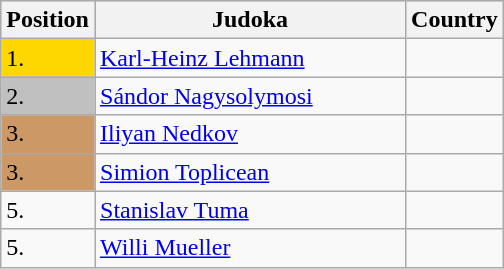<table class=wikitable>
<tr style="background:#ccc;">
<th width=10>Position</th>
<th width=200>Judoka</th>
<th width=10>Country</th>
</tr>
<tr>
<td bgcolor=gold>1.</td>
<td><a href='#'>Karl-Heinz Lehmann</a></td>
<td></td>
</tr>
<tr>
<td style="background:silver;">2.</td>
<td><a href='#'>Sándor Nagysolymosi</a></td>
<td></td>
</tr>
<tr>
<td style="background:#c96;">3.</td>
<td><a href='#'>Iliyan Nedkov</a></td>
<td></td>
</tr>
<tr>
<td style="background:#c96;">3.</td>
<td><a href='#'>Simion Toplicean</a></td>
<td></td>
</tr>
<tr>
<td>5.</td>
<td><a href='#'>Stanislav Tuma</a></td>
<td></td>
</tr>
<tr>
<td>5.</td>
<td><a href='#'>Willi Mueller</a></td>
<td></td>
</tr>
</table>
